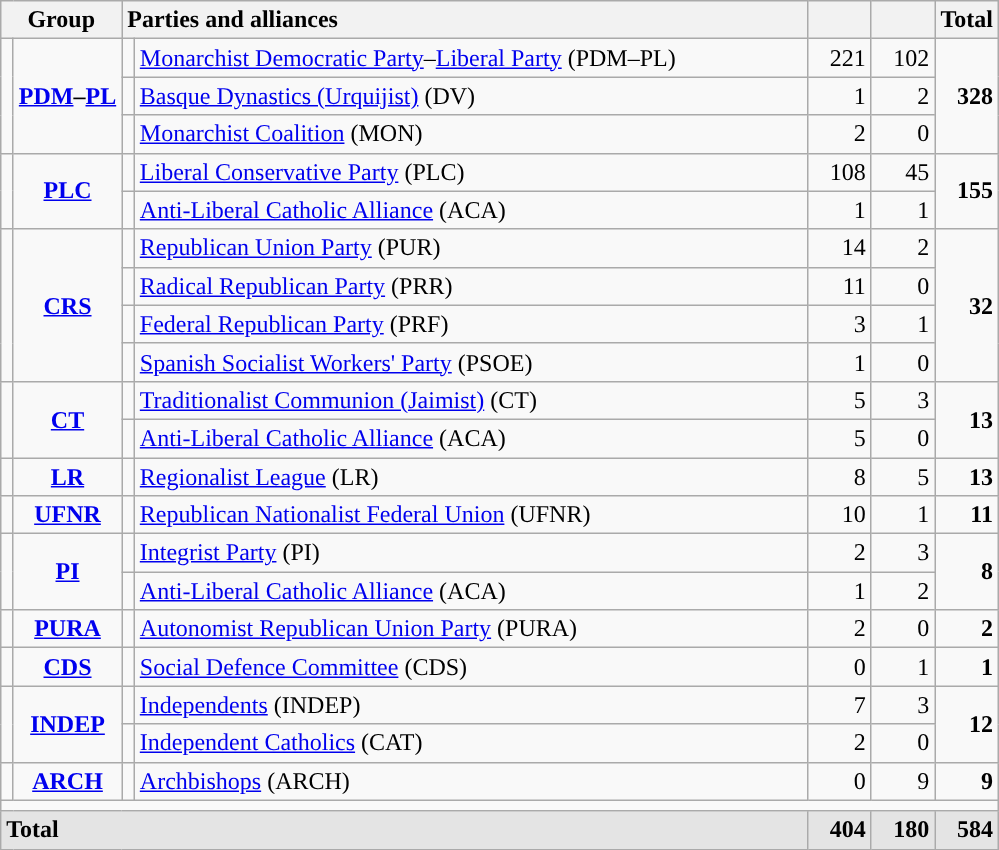<table class="wikitable" style="text-align:right;">
<tr>
<th colspan="2" width="65">Group</th>
<th style="text-align:left;" colspan="2" width="450">Parties and alliances</th>
<th width="35"></th>
<th width="35"></th>
<th width="35">Total</th>
</tr>
<tr>
<td rowspan="3" width="1"></td>
<td rowspan="3" align="center"><strong><a href='#'>PDM</a>–<a href='#'>PL</a></strong></td>
<td width="1" style="color:inherit;background:"></td>
<td align="left"><a href='#'>Monarchist Democratic Party</a>–<a href='#'>Liberal Party</a> (PDM–PL)</td>
<td>221</td>
<td>102</td>
<td rowspan="3"><strong>328</strong></td>
</tr>
<tr>
<td style="color:inherit;background:"></td>
<td align="left"><a href='#'>Basque Dynastics (Urquijist)</a> (DV)</td>
<td>1</td>
<td>2</td>
</tr>
<tr>
<td style="color:inherit;background:"></td>
<td align="left"><a href='#'>Monarchist Coalition</a> (MON)</td>
<td>2</td>
<td>0</td>
</tr>
<tr>
<td rowspan="2" style="color:inherit;background:"></td>
<td rowspan="2" align="center"><strong><a href='#'>PLC</a></strong></td>
<td style="color:inherit;background:"></td>
<td align="left"><a href='#'>Liberal Conservative Party</a> (PLC)</td>
<td>108</td>
<td>45</td>
<td rowspan="2"><strong>155</strong></td>
</tr>
<tr>
<td style="color:inherit;background:"></td>
<td align="left"><a href='#'>Anti-Liberal Catholic Alliance</a> (ACA)</td>
<td>1</td>
<td>1</td>
</tr>
<tr>
<td rowspan="4" style="color:inherit;background:"></td>
<td rowspan="4" align="center"><strong><a href='#'>CRS</a></strong></td>
<td style="color:inherit;background:"></td>
<td align="left"><a href='#'>Republican Union Party</a> (PUR)</td>
<td>14</td>
<td>2</td>
<td rowspan="4"><strong>32</strong></td>
</tr>
<tr>
<td style="color:inherit;background:"></td>
<td align="left"><a href='#'>Radical Republican Party</a> (PRR)</td>
<td>11</td>
<td>0</td>
</tr>
<tr>
<td style="color:inherit;background:"></td>
<td align="left"><a href='#'>Federal Republican Party</a> (PRF)</td>
<td>3</td>
<td>1</td>
</tr>
<tr>
<td style="color:inherit;background:"></td>
<td align="left"><a href='#'>Spanish Socialist Workers' Party</a> (PSOE)</td>
<td>1</td>
<td>0</td>
</tr>
<tr>
<td rowspan="2" style="color:inherit;background:"></td>
<td rowspan="2" align="center"><strong><a href='#'>CT</a></strong></td>
<td style="color:inherit;background:"></td>
<td align="left"><a href='#'>Traditionalist Communion (Jaimist)</a> (CT)</td>
<td>5</td>
<td>3</td>
<td rowspan="2"><strong>13</strong></td>
</tr>
<tr>
<td style="color:inherit;background:"></td>
<td align="left"><a href='#'>Anti-Liberal Catholic Alliance</a> (ACA)</td>
<td>5</td>
<td>0</td>
</tr>
<tr>
<td style="color:inherit;background:"></td>
<td align="center"><strong><a href='#'>LR</a></strong></td>
<td style="color:inherit;background:"></td>
<td align="left"><a href='#'>Regionalist League</a> (LR)</td>
<td>8</td>
<td>5</td>
<td><strong>13</strong></td>
</tr>
<tr>
<td style="color:inherit;background:"></td>
<td align="center"><strong><a href='#'>UFNR</a></strong></td>
<td style="color:inherit;background:"></td>
<td align="left"><a href='#'>Republican Nationalist Federal Union</a> (UFNR)</td>
<td>10</td>
<td>1</td>
<td><strong>11</strong></td>
</tr>
<tr>
<td rowspan="2" style="color:inherit;background:"></td>
<td rowspan="2" align="center"><strong><a href='#'>PI</a></strong></td>
<td style="color:inherit;background:"></td>
<td align="left"><a href='#'>Integrist Party</a> (PI)</td>
<td>2</td>
<td>3</td>
<td rowspan="2"><strong>8</strong></td>
</tr>
<tr>
<td style="color:inherit;background:"></td>
<td align="left"><a href='#'>Anti-Liberal Catholic Alliance</a> (ACA)</td>
<td>1</td>
<td>2</td>
</tr>
<tr>
<td style="color:inherit;background:"></td>
<td align="center"><strong><a href='#'>PURA</a></strong></td>
<td style="color:inherit;background:"></td>
<td align="left"><a href='#'>Autonomist Republican Union Party</a> (PURA)</td>
<td>2</td>
<td>0</td>
<td><strong>2</strong></td>
</tr>
<tr>
<td style="color:inherit;background:"></td>
<td align="center"><strong><a href='#'>CDS</a></strong></td>
<td style="color:inherit;background:"></td>
<td align="left"><a href='#'>Social Defence Committee</a> (CDS)</td>
<td>0</td>
<td>1</td>
<td><strong>1</strong></td>
</tr>
<tr>
<td rowspan="2" style="color:inherit;background:"></td>
<td rowspan="2" align="center"><strong><a href='#'>INDEP</a></strong></td>
<td style="color:inherit;background:"></td>
<td align="left"><a href='#'>Independents</a> (INDEP)</td>
<td>7</td>
<td>3</td>
<td rowspan="2"><strong>12</strong></td>
</tr>
<tr>
<td style="color:inherit;background:"></td>
<td align="left"><a href='#'>Independent Catholics</a> (CAT)</td>
<td>2</td>
<td>0</td>
</tr>
<tr>
<td style="color:inherit;background:"></td>
<td align="center"><strong><a href='#'>ARCH</a></strong></td>
<td style="color:inherit;background:"></td>
<td align="left"><a href='#'>Archbishops</a> (ARCH)</td>
<td>0</td>
<td>9</td>
<td><strong>9</strong></td>
</tr>
<tr>
<td colspan="7"></td>
</tr>
<tr style="background:#E4E4E4; font-weight:bold;">
<td align="left" colspan="4">Total</td>
<td>404</td>
<td>180</td>
<td>584</td>
</tr>
</table>
